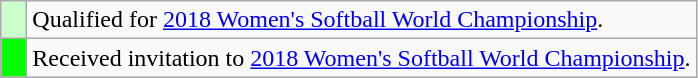<table class="wikitable">
<tr>
<td style="width:10px; background:#cfc;"></td>
<td>Qualified for <a href='#'>2018 Women's Softball World Championship</a>.</td>
</tr>
<tr>
<td style="width:10px; background:lime;"></td>
<td>Received invitation to <a href='#'>2018 Women's Softball World Championship</a>.</td>
</tr>
</table>
